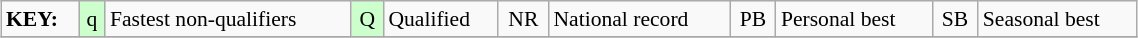<table class="wikitable" style="margin:0.5em auto; font-size:90%;position:relative;" width=60%>
<tr>
<td><strong>KEY:</strong></td>
<td bgcolor=ccffcc align=center>q</td>
<td>Fastest non-qualifiers</td>
<td bgcolor=ccffcc align=center>Q</td>
<td>Qualified</td>
<td align=center>NR</td>
<td>National record</td>
<td align=center>PB</td>
<td>Personal best</td>
<td align=center>SB</td>
<td>Seasonal best</td>
</tr>
<tr>
</tr>
</table>
